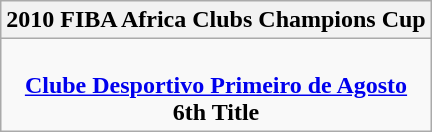<table class=wikitable style="text-align:center; margin:auto">
<tr>
<th>2010 FIBA Africa Clubs Champions Cup</th>
</tr>
<tr>
<td><br><strong><a href='#'>Clube Desportivo Primeiro de Agosto</a></strong><br><strong>6th Title</strong></td>
</tr>
</table>
